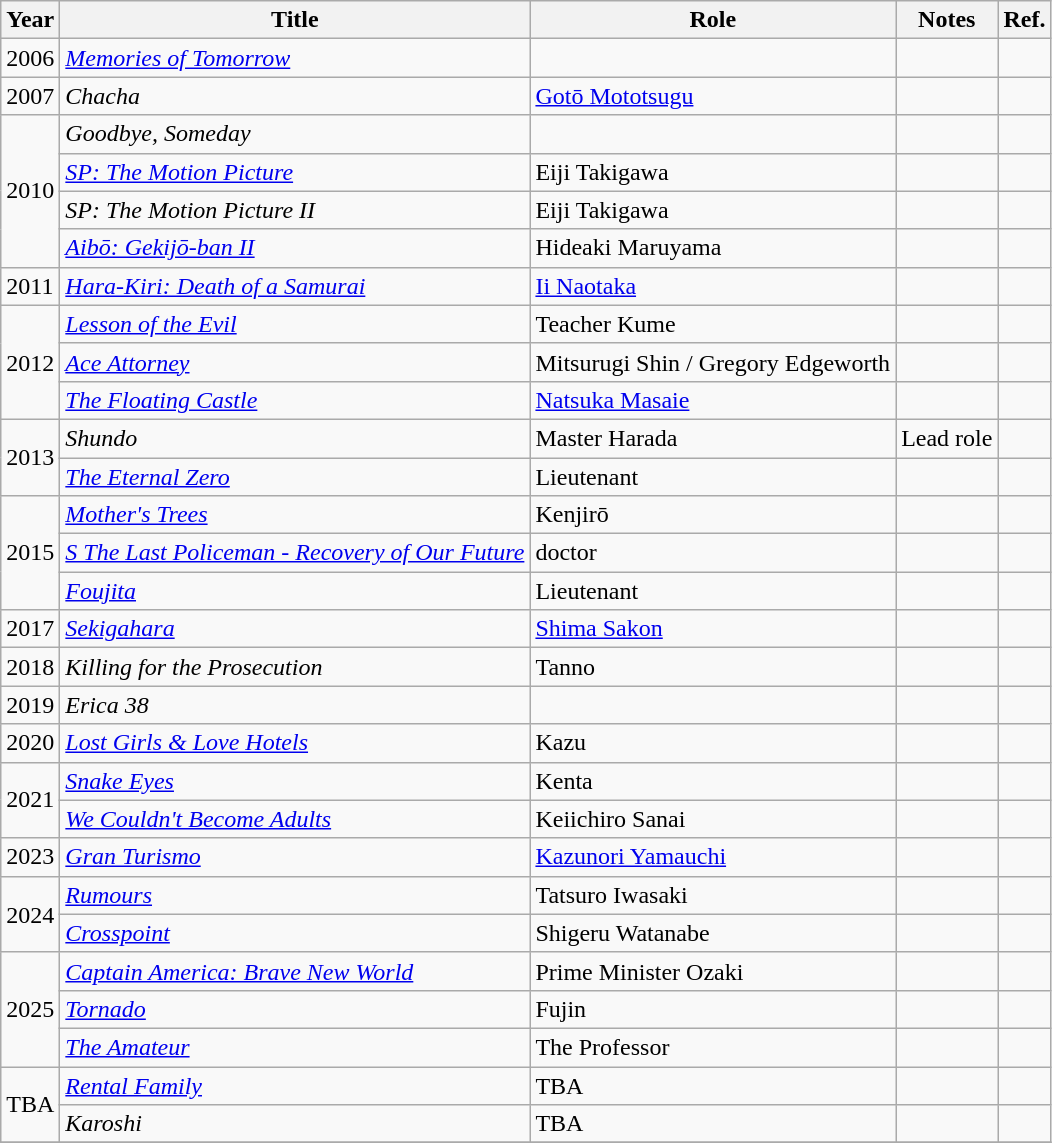<table class="wikitable">
<tr>
<th>Year</th>
<th>Title</th>
<th>Role</th>
<th>Notes</th>
<th>Ref.</th>
</tr>
<tr>
<td rowspan="1">2006</td>
<td><em><a href='#'>Memories of Tomorrow</a></em></td>
<td></td>
<td></td>
<td></td>
</tr>
<tr>
<td>2007</td>
<td><em>Chacha</em></td>
<td><a href='#'>Gotō Mototsugu</a></td>
<td></td>
<td></td>
</tr>
<tr>
<td rowspan="4">2010</td>
<td><em>Goodbye, Someday</em></td>
<td></td>
<td></td>
<td></td>
</tr>
<tr>
<td><em><a href='#'>SP: The Motion Picture</a></em></td>
<td>Eiji Takigawa</td>
<td></td>
<td></td>
</tr>
<tr>
<td><em>SP: The Motion Picture II</em></td>
<td>Eiji Takigawa</td>
<td></td>
<td></td>
</tr>
<tr>
<td><em><a href='#'>Aibō: Gekijō-ban II</a></em></td>
<td>Hideaki Maruyama</td>
<td></td>
<td></td>
</tr>
<tr>
<td>2011</td>
<td><em><a href='#'>Hara-Kiri: Death of a Samurai</a></em></td>
<td><a href='#'>Ii Naotaka</a></td>
<td></td>
<td></td>
</tr>
<tr>
<td rowspan="3">2012</td>
<td><em><a href='#'>Lesson of the Evil</a></em></td>
<td>Teacher Kume</td>
<td></td>
<td></td>
</tr>
<tr>
<td><em><a href='#'>Ace Attorney</a></em></td>
<td>Mitsurugi Shin / Gregory Edgeworth</td>
<td></td>
<td></td>
</tr>
<tr>
<td><em><a href='#'>The Floating Castle</a></em></td>
<td><a href='#'>Natsuka Masaie</a></td>
<td></td>
<td></td>
</tr>
<tr>
<td rowspan="2">2013</td>
<td><em>Shundo</em></td>
<td>Master Harada</td>
<td>Lead role</td>
<td></td>
</tr>
<tr>
<td><em><a href='#'>The Eternal Zero</a></em></td>
<td>Lieutenant</td>
<td></td>
<td></td>
</tr>
<tr>
<td rowspan="3">2015</td>
<td><em><a href='#'>Mother's Trees</a></em></td>
<td>Kenjirō</td>
<td></td>
<td></td>
</tr>
<tr>
<td><em><a href='#'>S The Last Policeman - Recovery of Our Future</a></em></td>
<td>doctor</td>
<td></td>
<td></td>
</tr>
<tr>
<td><em><a href='#'>Foujita</a></em></td>
<td>Lieutenant</td>
<td></td>
<td></td>
</tr>
<tr>
<td>2017</td>
<td><em><a href='#'>Sekigahara</a></em></td>
<td><a href='#'>Shima Sakon</a></td>
<td></td>
<td></td>
</tr>
<tr>
<td>2018</td>
<td><em>Killing for the Prosecution</em></td>
<td>Tanno</td>
<td></td>
<td></td>
</tr>
<tr>
<td>2019</td>
<td><em>Erica 38</em></td>
<td></td>
<td></td>
<td></td>
</tr>
<tr>
<td>2020</td>
<td><em><a href='#'>Lost Girls & Love Hotels</a></em></td>
<td>Kazu</td>
<td></td>
<td></td>
</tr>
<tr>
<td rowspan="2">2021</td>
<td><em><a href='#'>Snake Eyes</a></em></td>
<td>Kenta</td>
<td></td>
<td></td>
</tr>
<tr>
<td><em><a href='#'>We Couldn't Become Adults</a></em></td>
<td>Keiichiro Sanai</td>
<td></td>
<td></td>
</tr>
<tr>
<td>2023</td>
<td><em><a href='#'>Gran Turismo</a></em></td>
<td><a href='#'>Kazunori Yamauchi</a></td>
<td></td>
<td></td>
</tr>
<tr>
<td rowspan="2">2024</td>
<td><em><a href='#'>Rumours</a></em></td>
<td>Tatsuro Iwasaki</td>
<td></td>
<td></td>
</tr>
<tr>
<td><em><a href='#'>Crosspoint</a></em></td>
<td>Shigeru Watanabe</td>
<td></td>
<td></td>
</tr>
<tr>
<td rowspan="3">2025</td>
<td><em><a href='#'>Captain America: Brave New World</a></em></td>
<td>Prime Minister Ozaki</td>
<td></td>
<td></td>
</tr>
<tr>
<td><em><a href='#'>Tornado</a></em></td>
<td>Fujin</td>
<td></td>
<td></td>
</tr>
<tr>
<td><em><a href='#'>The Amateur</a></em></td>
<td>The Professor</td>
<td></td>
<td></td>
</tr>
<tr>
<td rowspan="2">TBA</td>
<td><em><a href='#'>Rental Family</a></em></td>
<td>TBA</td>
<td></td>
<td></td>
</tr>
<tr>
<td><em>Karoshi</em></td>
<td>TBA</td>
<td></td>
<td></td>
</tr>
<tr>
</tr>
</table>
